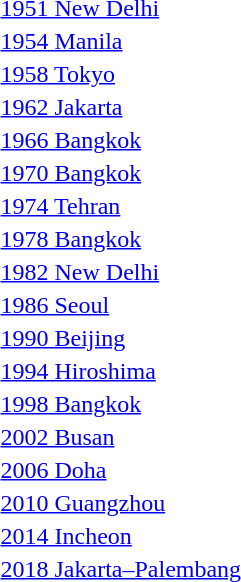<table>
<tr>
<td><a href='#'>1951 New Delhi</a></td>
<td></td>
<td></td>
<td></td>
</tr>
<tr>
<td><a href='#'>1954 Manila</a></td>
<td></td>
<td></td>
<td></td>
</tr>
<tr>
<td><a href='#'>1958 Tokyo</a></td>
<td></td>
<td></td>
<td></td>
</tr>
<tr>
<td><a href='#'>1962 Jakarta</a></td>
<td></td>
<td></td>
<td></td>
</tr>
<tr>
<td><a href='#'>1966 Bangkok</a></td>
<td></td>
<td></td>
<td></td>
</tr>
<tr>
<td><a href='#'>1970 Bangkok</a></td>
<td></td>
<td></td>
<td></td>
</tr>
<tr>
<td><a href='#'>1974 Tehran</a></td>
<td></td>
<td></td>
<td></td>
</tr>
<tr>
<td><a href='#'>1978 Bangkok</a></td>
<td></td>
<td></td>
<td></td>
</tr>
<tr>
<td><a href='#'>1982 New Delhi</a></td>
<td></td>
<td></td>
<td></td>
</tr>
<tr>
<td><a href='#'>1986 Seoul</a></td>
<td></td>
<td></td>
<td></td>
</tr>
<tr>
<td><a href='#'>1990 Beijing</a></td>
<td></td>
<td></td>
<td></td>
</tr>
<tr>
<td><a href='#'>1994 Hiroshima</a></td>
<td></td>
<td></td>
<td></td>
</tr>
<tr>
<td><a href='#'>1998 Bangkok</a></td>
<td></td>
<td></td>
<td></td>
</tr>
<tr>
<td><a href='#'>2002 Busan</a></td>
<td></td>
<td></td>
<td></td>
</tr>
<tr>
<td><a href='#'>2006 Doha</a></td>
<td></td>
<td></td>
<td></td>
</tr>
<tr>
<td><a href='#'>2010 Guangzhou</a></td>
<td></td>
<td></td>
<td></td>
</tr>
<tr>
<td><a href='#'>2014 Incheon</a></td>
<td></td>
<td></td>
<td></td>
</tr>
<tr>
<td><a href='#'>2018 Jakarta–Palembang</a></td>
<td></td>
<td></td>
<td></td>
</tr>
</table>
